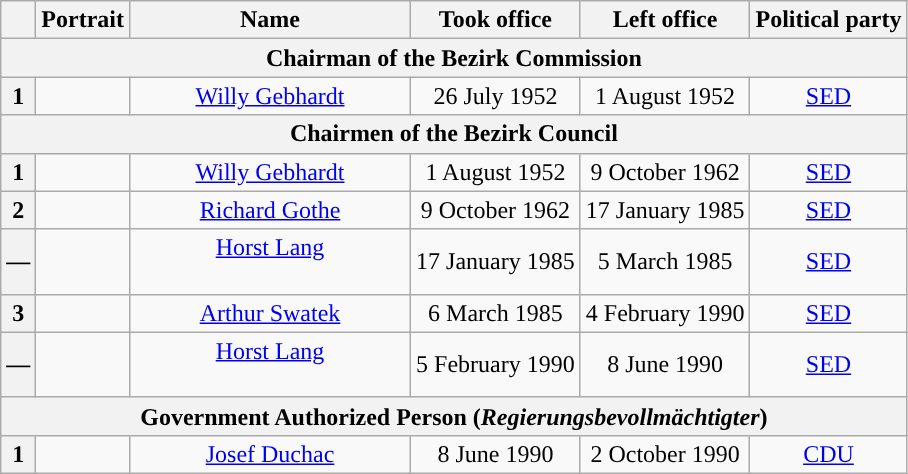<table class="wikitable" style="text-align:center">
<tr>
<th></th>
<th>Portrait</th>
<th width=180>Name<br></th>
<th>Took office</th>
<th>Left office</th>
<th>Political party</th>
</tr>
<tr>
<th colspan=6>Chairman of the Bezirk Commission</th>
</tr>
<tr>
<th style="background:">1</th>
<td></td>
<td><a href='#'>Willy Gebhardt</a><br></td>
<td>26 July 1952</td>
<td>1 August 1952</td>
<td><a href='#'>SED</a></td>
</tr>
<tr>
<th colspan=6>Chairmen of the Bezirk Council</th>
</tr>
<tr>
<th style="background:">1</th>
<td></td>
<td><a href='#'>Willy Gebhardt</a><br></td>
<td>1 August 1952</td>
<td>9 October 1962</td>
<td><a href='#'>SED</a></td>
</tr>
<tr>
<th style="background:">2</th>
<td></td>
<td><a href='#'>Richard Gothe</a><br></td>
<td>9 October 1962</td>
<td>17 January 1985</td>
<td><a href='#'>SED</a></td>
</tr>
<tr>
<th style="background:">—</th>
<td></td>
<td><a href='#'>Horst Lang</a><br><br></td>
<td>17 January 1985</td>
<td>5 March 1985</td>
<td><a href='#'>SED</a></td>
</tr>
<tr>
<th style="background:">3</th>
<td></td>
<td><a href='#'>Arthur Swatek</a><br></td>
<td>6 March 1985</td>
<td>4 February 1990</td>
<td><a href='#'>SED</a></td>
</tr>
<tr>
<th style="background:">—</th>
<td></td>
<td><a href='#'>Horst Lang</a><br><br></td>
<td>5 February 1990</td>
<td>8 June 1990</td>
<td><a href='#'>SED</a></td>
</tr>
<tr>
<th colspan=6>Government Authorized Person (<em>Regierungsbevollmächtigter</em>)</th>
</tr>
<tr>
<th style="background:">1</th>
<td></td>
<td><a href='#'>Josef Duchac</a><br></td>
<td>8 June 1990</td>
<td>2 October 1990</td>
<td><a href='#'>CDU</a></td>
</tr>
</table>
